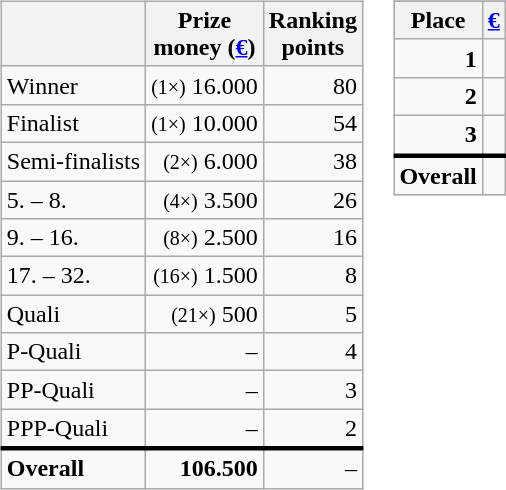<table>
<tr style="vertical-align:top;">
<td><br><table class="wikitable">
<tr>
<th></th>
<th>Prize<br>money (<a href='#'>€</a>)</th>
<th>Ranking<br>points</th>
</tr>
<tr>
<td>Winner</td>
<td style="text-align:right"><small>(1×)</small> 16.000</td>
<td style="text-align:right">80</td>
</tr>
<tr>
<td>Finalist</td>
<td style="text-align:right"><small>(1×)</small> 10.000</td>
<td style="text-align:right">54</td>
</tr>
<tr>
<td>Semi-finalists</td>
<td style="text-align:right"><small>(2×)</small> 6.000</td>
<td style="text-align:right">38</td>
</tr>
<tr>
<td>5. – 8.</td>
<td style="text-align:right"><small>(4×)</small> 3.500</td>
<td style="text-align:right">26</td>
</tr>
<tr>
<td>9. – 16.</td>
<td style="text-align:right"><small>(8×)</small> 2.500</td>
<td style="text-align:right">16</td>
</tr>
<tr>
<td>17. – 32.</td>
<td style="text-align:right"><small>(16×)</small> 1.500</td>
<td style="text-align:right">8</td>
</tr>
<tr>
<td>Quali</td>
<td style="text-align:right"><small>(21×)</small> 500</td>
<td style="text-align:right">5</td>
</tr>
<tr>
<td>P-Quali</td>
<td style="text-align:right">–</td>
<td style="text-align:right">4</td>
</tr>
<tr>
<td>PP-Quali</td>
<td style="text-align:right">–</td>
<td style="text-align:right">3</td>
</tr>
<tr>
<td>PPP-Quali</td>
<td style="text-align:right">–</td>
<td style="text-align:right">2</td>
</tr>
<tr style="border-top:medium solid">
<td><strong>Overall</strong></td>
<td style="text-align:right"><strong>106.500</strong></td>
<td style="text-align:right">–</td>
</tr>
</table>
</td>
<td><br><table class="wikitable" style="text-align:right">
<tr>
</tr>
<tr>
<th>Place</th>
<th><a href='#'>€</a></th>
</tr>
<tr>
<td><strong>1</strong></td>
<td></td>
</tr>
<tr>
<td><strong>2</strong></td>
<td></td>
</tr>
<tr>
<td><strong>3</strong></td>
<td></td>
</tr>
<tr style="border-top:medium solid">
<td><strong>Overall</strong></td>
<td style="text-align:right"><strong></strong></td>
</tr>
</table>
</td>
</tr>
</table>
